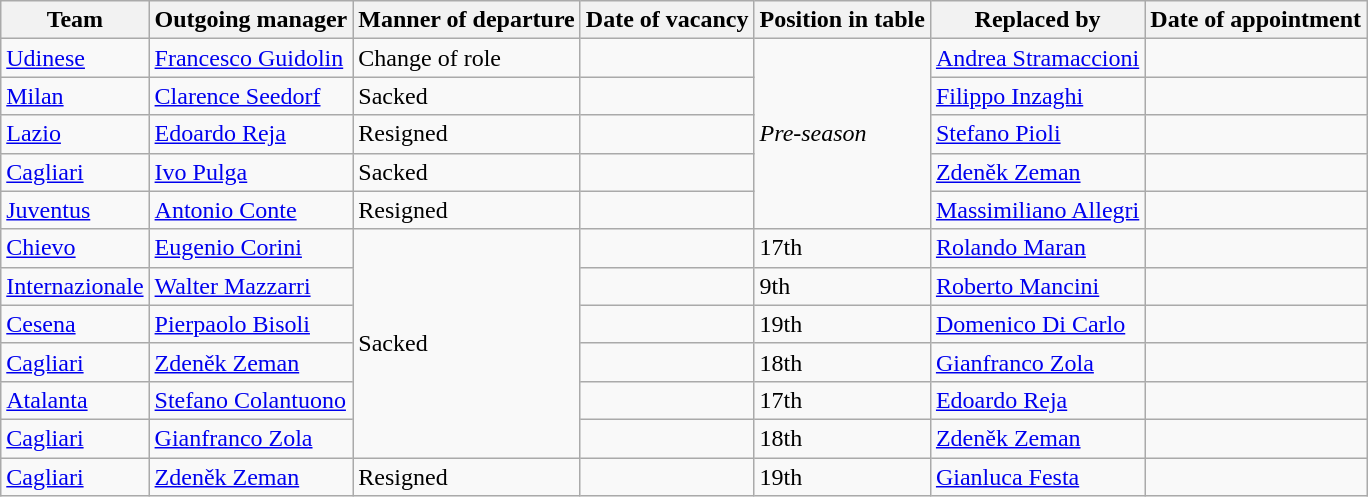<table class="wikitable sortable">
<tr>
<th>Team</th>
<th>Outgoing manager</th>
<th>Manner of departure</th>
<th>Date of vacancy</th>
<th>Position in table</th>
<th>Replaced by</th>
<th>Date of appointment</th>
</tr>
<tr>
<td><a href='#'>Udinese</a></td>
<td> <a href='#'>Francesco Guidolin</a></td>
<td>Change of role</td>
<td></td>
<td rowspan="5"><em>Pre-season</em></td>
<td> <a href='#'>Andrea Stramaccioni</a></td>
<td></td>
</tr>
<tr>
<td><a href='#'>Milan</a></td>
<td> <a href='#'>Clarence Seedorf</a></td>
<td>Sacked</td>
<td></td>
<td> <a href='#'>Filippo Inzaghi</a></td>
<td></td>
</tr>
<tr>
<td><a href='#'>Lazio</a></td>
<td> <a href='#'>Edoardo Reja</a></td>
<td>Resigned</td>
<td></td>
<td> <a href='#'>Stefano Pioli</a></td>
<td></td>
</tr>
<tr>
<td><a href='#'>Cagliari</a></td>
<td> <a href='#'>Ivo Pulga</a></td>
<td>Sacked</td>
<td></td>
<td> <a href='#'>Zdeněk Zeman</a></td>
<td></td>
</tr>
<tr>
<td><a href='#'>Juventus</a></td>
<td> <a href='#'>Antonio Conte</a></td>
<td>Resigned</td>
<td></td>
<td> <a href='#'>Massimiliano Allegri</a></td>
<td></td>
</tr>
<tr>
<td><a href='#'>Chievo</a></td>
<td> <a href='#'>Eugenio Corini</a></td>
<td rowspan="6">Sacked</td>
<td></td>
<td>17th</td>
<td> <a href='#'>Rolando Maran</a></td>
<td></td>
</tr>
<tr>
<td><a href='#'>Internazionale</a></td>
<td> <a href='#'>Walter Mazzarri</a></td>
<td></td>
<td>9th</td>
<td> <a href='#'>Roberto Mancini</a></td>
<td></td>
</tr>
<tr>
<td><a href='#'>Cesena</a></td>
<td> <a href='#'>Pierpaolo Bisoli</a></td>
<td></td>
<td>19th</td>
<td> <a href='#'>Domenico Di Carlo</a></td>
<td></td>
</tr>
<tr>
<td><a href='#'>Cagliari</a></td>
<td> <a href='#'>Zdeněk Zeman</a></td>
<td></td>
<td>18th</td>
<td> <a href='#'>Gianfranco Zola</a></td>
<td></td>
</tr>
<tr>
<td><a href='#'>Atalanta</a></td>
<td> <a href='#'>Stefano Colantuono</a></td>
<td></td>
<td>17th</td>
<td> <a href='#'>Edoardo Reja</a></td>
<td></td>
</tr>
<tr>
<td><a href='#'>Cagliari</a></td>
<td> <a href='#'>Gianfranco Zola</a></td>
<td></td>
<td>18th</td>
<td> <a href='#'>Zdeněk Zeman</a></td>
<td></td>
</tr>
<tr>
<td><a href='#'>Cagliari</a></td>
<td> <a href='#'>Zdeněk Zeman</a></td>
<td>Resigned</td>
<td></td>
<td>19th</td>
<td> <a href='#'>Gianluca Festa</a></td>
<td></td>
</tr>
</table>
